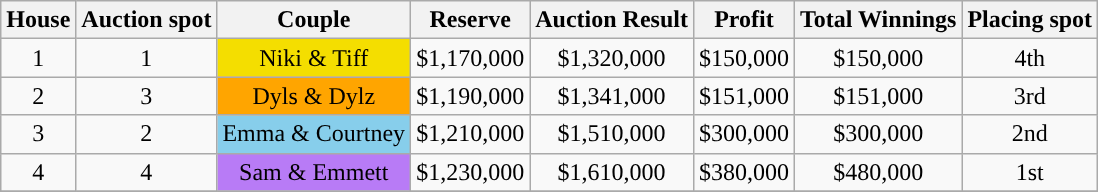<table class="wikitable" style="text-align: center" |>
<tr>
<th>House</th>
<th>Auction spot</th>
<th>Couple</th>
<th>Reserve</th>
<th>Auction Result</th>
<th>Profit</th>
<th>Total Winnings</th>
<th>Placing spot</th>
</tr>
<tr>
<td>1</td>
<td>1</td>
<td style="background:#f4de00; colour:black;">Niki & Tiff</td>
<td>$1,170,000</td>
<td>$1,320,000</td>
<td>$150,000</td>
<td>$150,000</td>
<td>4th</td>
</tr>
<tr>
<td>2</td>
<td>3</td>
<td style="background:#B87BF6; background-color:orange">Dyls & Dylz</td>
<td>$1,190,000</td>
<td>$1,341,000</td>
<td>$151,000</td>
<td>$151,000</td>
<td>3rd</td>
</tr>
<tr>
<td>3</td>
<td>2</td>
<td style="background-color:skyblue;">Emma & Courtney</td>
<td>$1,210,000</td>
<td>$1,510,000</td>
<td>$300,000</td>
<td>$300,000</td>
<td>2nd</td>
</tr>
<tr>
<td>4</td>
<td>4</td>
<td style='background:#B87BF6;'>Sam & Emmett</td>
<td>$1,230,000</td>
<td>$1,610,000</td>
<td>$380,000</td>
<td>$480,000</td>
<td>1st</td>
</tr>
<tr>
</tr>
</table>
